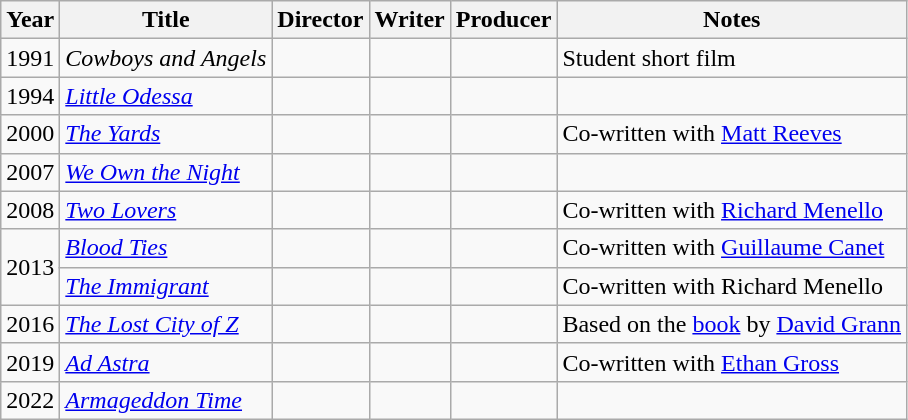<table class="wikitable unsortable">
<tr>
<th>Year</th>
<th>Title</th>
<th>Director</th>
<th>Writer</th>
<th>Producer</th>
<th>Notes</th>
</tr>
<tr>
<td>1991</td>
<td><em>Cowboys and Angels</em></td>
<td></td>
<td></td>
<td></td>
<td>Student short film</td>
</tr>
<tr>
<td>1994</td>
<td><em><a href='#'>Little Odessa</a></em></td>
<td></td>
<td></td>
<td></td>
<td></td>
</tr>
<tr>
<td>2000</td>
<td><em><a href='#'>The Yards</a></em></td>
<td></td>
<td></td>
<td></td>
<td>Co-written with <a href='#'>Matt Reeves</a></td>
</tr>
<tr>
<td>2007</td>
<td><em><a href='#'>We Own the Night</a></em></td>
<td></td>
<td></td>
<td></td>
<td></td>
</tr>
<tr>
<td>2008</td>
<td><em><a href='#'>Two Lovers</a></em></td>
<td></td>
<td></td>
<td></td>
<td>Co-written with <a href='#'>Richard Menello</a></td>
</tr>
<tr>
<td rowspan="2">2013</td>
<td><em><a href='#'>Blood Ties</a></em></td>
<td></td>
<td></td>
<td></td>
<td>Co-written with <a href='#'>Guillaume Canet</a></td>
</tr>
<tr>
<td><em><a href='#'>The Immigrant</a></em></td>
<td></td>
<td></td>
<td></td>
<td>Co-written with Richard Menello</td>
</tr>
<tr>
<td>2016</td>
<td><em><a href='#'>The Lost City of Z</a></em></td>
<td></td>
<td></td>
<td></td>
<td>Based on the <a href='#'>book</a> by <a href='#'>David Grann</a></td>
</tr>
<tr>
<td>2019</td>
<td><em><a href='#'>Ad Astra</a></em></td>
<td></td>
<td></td>
<td></td>
<td>Co-written with <a href='#'>Ethan Gross</a></td>
</tr>
<tr>
<td>2022</td>
<td><em><a href='#'>Armageddon Time</a></em></td>
<td></td>
<td></td>
<td></td>
<td></td>
</tr>
</table>
